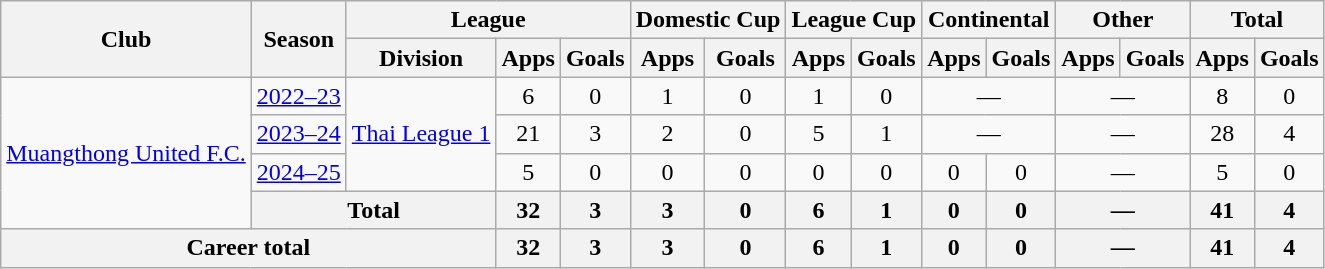<table class="wikitable" style="text-align:center">
<tr>
<th rowspan="2">Club</th>
<th rowspan="2">Season</th>
<th colspan="3">League</th>
<th colspan="2">Domestic Cup</th>
<th colspan="2">League Cup</th>
<th colspan="2">Continental</th>
<th colspan="2">Other</th>
<th colspan="2">Total</th>
</tr>
<tr>
<th>Division</th>
<th>Apps</th>
<th>Goals</th>
<th>Apps</th>
<th>Goals</th>
<th>Apps</th>
<th>Goals</th>
<th>Apps</th>
<th>Goals</th>
<th>Apps</th>
<th>Goals</th>
<th>Apps</th>
<th>Goals</th>
</tr>
<tr>
<td rowspan="4"><a href='#'>Muangthong United F.C.</a></td>
<td><a href='#'>2022–23</a></td>
<td rowspan="3"><a href='#'>Thai League 1</a></td>
<td>6</td>
<td>0</td>
<td>1</td>
<td>0</td>
<td>1</td>
<td>0</td>
<td colspan="2">—</td>
<td colspan="2">—</td>
<td>8</td>
<td>0</td>
</tr>
<tr>
<td><a href='#'>2023–24</a></td>
<td>21</td>
<td>3</td>
<td>2</td>
<td>0</td>
<td>5</td>
<td>1</td>
<td colspan="2">—</td>
<td colspan="2">—</td>
<td>28</td>
<td>4</td>
</tr>
<tr>
<td><a href='#'>2024–25</a></td>
<td>5</td>
<td>0</td>
<td>0</td>
<td>0</td>
<td>0</td>
<td>0</td>
<td>0</td>
<td>0</td>
<td colspan="2">—</td>
<td>5</td>
<td>0</td>
</tr>
<tr>
<th colspan="2">Total</th>
<th>32</th>
<th>3</th>
<th>3</th>
<th>0</th>
<th>6</th>
<th>1</th>
<th>0</th>
<th>0</th>
<th colspan="2">—</th>
<th>41</th>
<th>4</th>
</tr>
<tr>
<th colspan="3">Career total</th>
<th>32</th>
<th>3</th>
<th>3</th>
<th>0</th>
<th>6</th>
<th>1</th>
<th>0</th>
<th>0</th>
<th colspan="2">—</th>
<th>41</th>
<th>4</th>
</tr>
</table>
